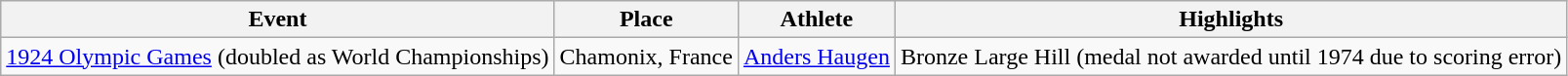<table class="wikitable">
<tr>
<th>Event</th>
<th>Place</th>
<th>Athlete</th>
<th>Highlights</th>
</tr>
<tr>
<td><a href='#'>1924 Olympic Games</a> (doubled as World Championships)</td>
<td> Chamonix, France</td>
<td><a href='#'>Anders Haugen</a></td>
<td>Bronze Large Hill (medal not awarded until 1974 due to scoring error)</td>
</tr>
</table>
